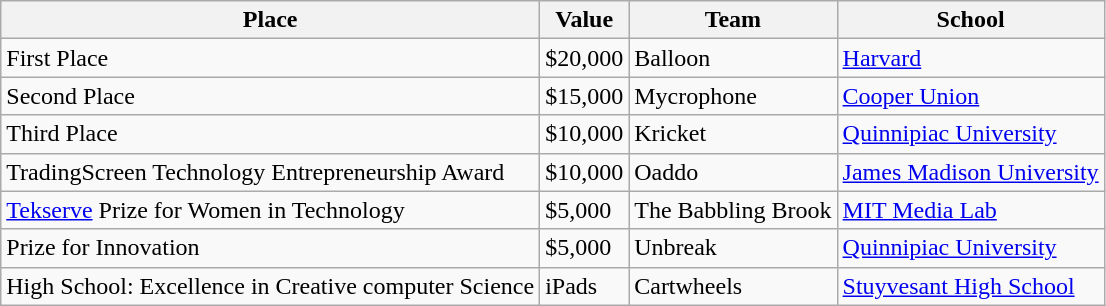<table class="wikitable">
<tr>
<th>Place</th>
<th>Value</th>
<th>Team</th>
<th>School</th>
</tr>
<tr>
<td>First Place</td>
<td>$20,000</td>
<td>Balloon</td>
<td><a href='#'>Harvard</a></td>
</tr>
<tr>
<td>Second Place</td>
<td>$15,000</td>
<td>Mycrophone</td>
<td><a href='#'>Cooper Union</a></td>
</tr>
<tr>
<td>Third Place</td>
<td>$10,000</td>
<td>Kricket</td>
<td><a href='#'>Quinnipiac University</a></td>
</tr>
<tr>
<td>TradingScreen Technology Entrepreneurship Award</td>
<td>$10,000</td>
<td>Oaddo</td>
<td><a href='#'>James Madison University</a></td>
</tr>
<tr>
<td><a href='#'>Tekserve</a> Prize for Women in Technology</td>
<td>$5,000</td>
<td>The Babbling Brook</td>
<td><a href='#'>MIT Media Lab</a></td>
</tr>
<tr>
<td>Prize for Innovation</td>
<td>$5,000</td>
<td>Unbreak</td>
<td><a href='#'>Quinnipiac University</a></td>
</tr>
<tr>
<td>High School: Excellence in Creative computer Science</td>
<td>iPads</td>
<td>Cartwheels</td>
<td><a href='#'>Stuyvesant High School</a></td>
</tr>
</table>
